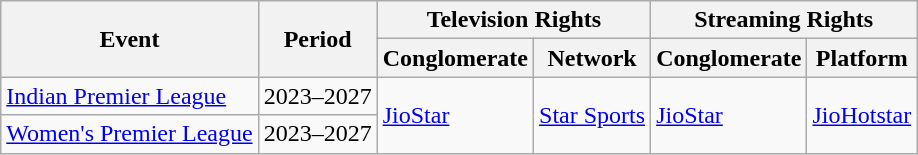<table class="wikitable">
<tr>
<th colspan="2" rowspan="2">Event</th>
<th rowspan="2">Period</th>
<th colspan="2">Television Rights</th>
<th colspan="2">Streaming Rights</th>
</tr>
<tr>
<th>Conglomerate</th>
<th>Network</th>
<th>Conglomerate</th>
<th>Platform</th>
</tr>
<tr>
<td colspan="2"><a href='#'>Indian Premier League</a></td>
<td>2023–2027</td>
<td rowspan="2"><a href='#'>JioStar</a></td>
<td rowspan="2"><a href='#'>Star Sports</a></td>
<td rowspan="2"><a href='#'>JioStar</a></td>
<td rowspan="2"><a href='#'>JioHotstar</a></td>
</tr>
<tr>
<td colspan="2"><a href='#'>Women's Premier League</a></td>
<td>2023–2027</td>
</tr>
</table>
